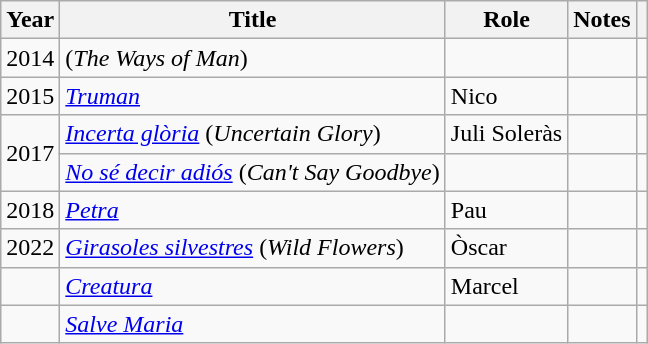<table class="wikitable sortable">
<tr>
<th>Year</th>
<th>Title</th>
<th>Role</th>
<th class="unsortable">Notes</th>
<th></th>
</tr>
<tr>
<td align = "center">2014</td>
<td><em></em> (<em>The Ways of Man</em>)</td>
<td></td>
<td></td>
<td align = "center"></td>
</tr>
<tr>
<td align = "center">2015</td>
<td><em><a href='#'>Truman</a></em></td>
<td>Nico</td>
<td></td>
<td align= "center"></td>
</tr>
<tr>
<td rowspan = "2" align = "center">2017</td>
<td><em><a href='#'>Incerta glòria</a></em> (<em>Uncertain Glory</em>)</td>
<td>Juli Soleràs</td>
<td></td>
<td align = "center"></td>
</tr>
<tr>
<td><em><a href='#'>No sé decir adiós</a></em> (<em>Can't Say Goodbye</em>)</td>
<td></td>
<td></td>
<td align = "center"></td>
</tr>
<tr>
<td align = "center">2018</td>
<td><em><a href='#'>Petra</a></em></td>
<td>Pau</td>
<td></td>
<td align = "center"></td>
</tr>
<tr>
<td align = "center">2022</td>
<td><em><a href='#'>Girasoles silvestres</a></em> (<em>Wild Flowers</em>)</td>
<td>Òscar</td>
<td></td>
<td align = "center"></td>
</tr>
<tr>
<td></td>
<td><em><a href='#'>Creatura</a></em></td>
<td>Marcel</td>
<td></td>
<td></td>
</tr>
<tr>
<td></td>
<td><em><a href='#'>Salve Maria</a></em></td>
<td></td>
<td></td>
<td></td>
</tr>
</table>
